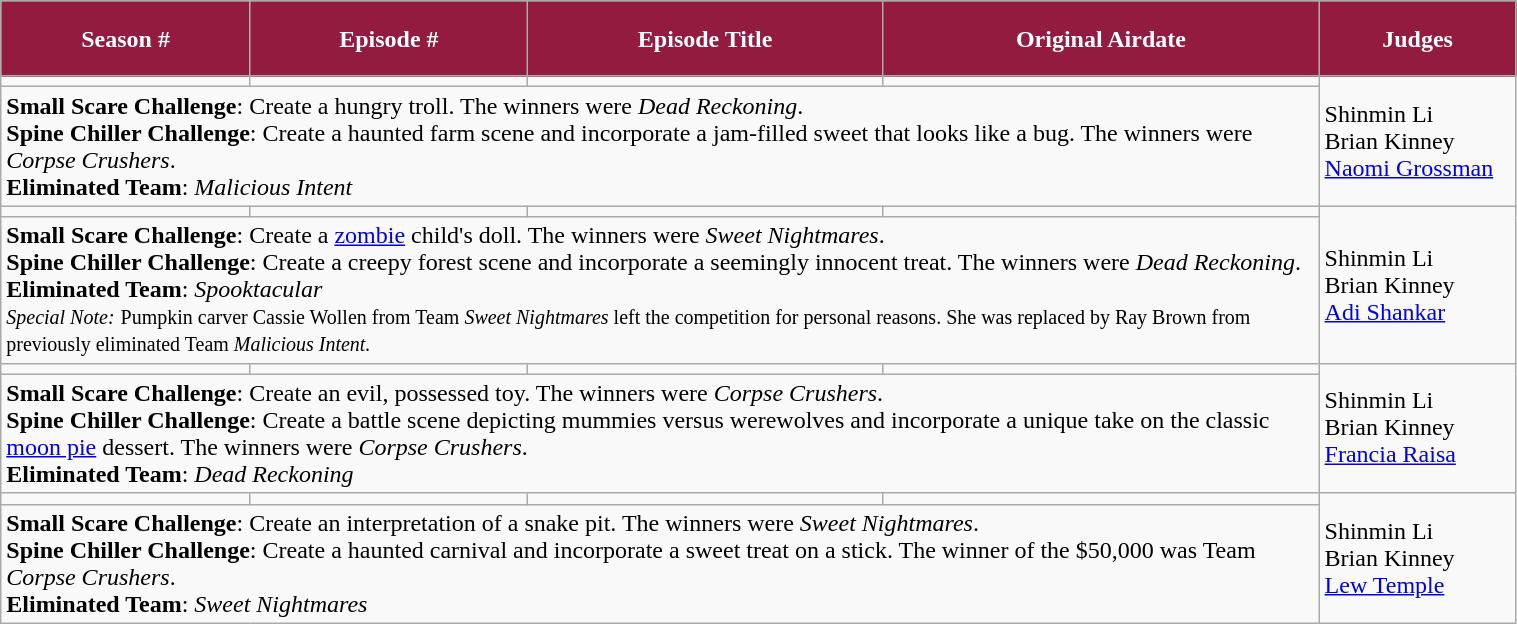<table class="wikitable" style="width:80%;">
<tr style="background-color: #921b3f; color:white; height: 50px;">
<th style="background-color: #921b3f; color: #FFFFFF;">Season #</th>
<th style="background-color: #921b3f; color: #FFFFFF;">Episode #</th>
<th style="background-color: #921b3f; color: #FFFFFF;">Episode Title</th>
<th style="background-color: #921b3f; color: #FFFFFF;">Original Airdate</th>
<th style="background-color: #921b3f; color: #FFFFFF;" width=13%>Judges</th>
</tr>
<tr>
<td></td>
<td></td>
<td></td>
<td></td>
<td rowspan="2">Shinmin Li<br>Brian Kinney<br><a href='#'>Naomi Grossman</a></td>
</tr>
<tr>
<td colspan="4"><strong>Small Scare Challenge</strong>: Create a hungry troll. The winners were <em>Dead Reckoning</em>.<br><strong>Spine Chiller Challenge</strong>: Create a haunted farm scene and incorporate a jam-filled sweet that looks like a bug. The winners were <em>Corpse Crushers</em>.<br><strong>Eliminated Team</strong>: <em>Malicious Intent</em></td>
</tr>
<tr>
<td></td>
<td></td>
<td></td>
<td></td>
<td rowspan="2">Shinmin Li<br>Brian Kinney<br><a href='#'>Adi Shankar</a></td>
</tr>
<tr>
<td colspan="4"><strong>Small Scare Challenge</strong>: Create a <a href='#'>zombie</a> child's doll. The winners were <em>Sweet Nightmares</em>.<br><strong>Spine Chiller Challenge</strong>: Create a creepy forest scene and incorporate a seemingly innocent treat. The winners were <em>Dead Reckoning</em>.<br><strong>Eliminated Team</strong>: <em>Spooktacular</em><br><em><small>Special Note:</small></em> <small>Pumpkin carver Cassie Wollen from Team <em>Sweet Nightmares</em> left the competition for personal reasons. She was replaced by Ray Brown from previously eliminated Team <em>Malicious Intent.</em></small></td>
</tr>
<tr>
<td></td>
<td></td>
<td></td>
<td></td>
<td rowspan="2">Shinmin Li<br>Brian Kinney<br><a href='#'>Francia Raisa</a></td>
</tr>
<tr>
<td colspan="4"><strong>Small Scare Challenge</strong>: Create an evil, possessed toy. The winners were <em>Corpse Crushers</em>.<br><strong>Spine Chiller Challenge</strong>: Create a battle scene depicting mummies versus werewolves and incorporate a unique take on the classic <a href='#'>moon pie</a> dessert. The winners were <em>Corpse Crushers</em>.<br><strong>Eliminated Team</strong>: <em>Dead Reckoning</em></td>
</tr>
<tr>
<td></td>
<td></td>
<td></td>
<td></td>
<td rowspan="2">Shinmin Li<br>Brian Kinney<br><a href='#'>Lew Temple</a></td>
</tr>
<tr>
<td colspan="4"><strong>Small Scare Challenge</strong>: Create an interpretation of a snake pit. The winners were <em>Sweet Nightmares</em>.<br><strong>Spine Chiller Challenge</strong>: Create a haunted carnival and incorporate a sweet treat on a stick. The winner of the $50,000 was Team <em>Corpse Crushers</em>.<br><strong>Eliminated Team</strong>: <em>Sweet Nightmares</em></td>
</tr>
</table>
